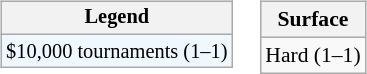<table>
<tr style=vertical-align:top>
<td><br><table class=wikitable style=font-size:85%;>
<tr>
<th>Legend</th>
</tr>
<tr style=background:#f0f8ff;>
<td>$10,000 tournaments (1–1)</td>
</tr>
</table>
</td>
<td><br><table class=wikitable style=font-size:90%;>
<tr>
<th>Surface</th>
</tr>
<tr>
<td>Hard (1–1)</td>
</tr>
</table>
</td>
</tr>
</table>
